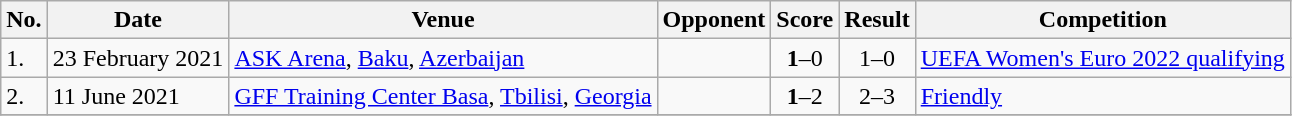<table class="wikitable">
<tr>
<th>No.</th>
<th>Date</th>
<th>Venue</th>
<th>Opponent</th>
<th>Score</th>
<th>Result</th>
<th>Competition</th>
</tr>
<tr>
<td>1.</td>
<td>23 February 2021</td>
<td><a href='#'>ASK Arena</a>, <a href='#'>Baku</a>, <a href='#'>Azerbaijan</a></td>
<td></td>
<td align=center><strong>1</strong>–0</td>
<td align=center>1–0</td>
<td><a href='#'>UEFA Women's Euro 2022 qualifying</a></td>
</tr>
<tr>
<td>2.</td>
<td>11 June 2021</td>
<td><a href='#'>GFF Training Center Basa</a>, <a href='#'>Tbilisi</a>, <a href='#'>Georgia</a></td>
<td></td>
<td align=center><strong>1</strong>–2</td>
<td align=center>2–3</td>
<td><a href='#'>Friendly</a></td>
</tr>
<tr>
</tr>
</table>
